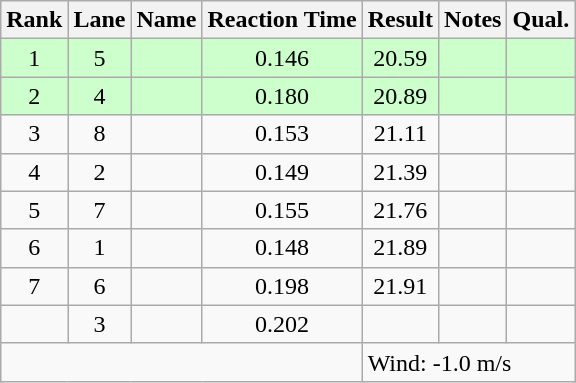<table class="wikitable sortable" style="text-align:center">
<tr>
<th>Rank</th>
<th>Lane</th>
<th>Name</th>
<th>Reaction Time</th>
<th>Result</th>
<th>Notes</th>
<th>Qual.</th>
</tr>
<tr bgcolor=ccffcc>
<td>1</td>
<td>5</td>
<td align="left"></td>
<td>0.146</td>
<td>20.59</td>
<td></td>
<td></td>
</tr>
<tr bgcolor=ccffcc>
<td>2</td>
<td>4</td>
<td align="left"></td>
<td>0.180</td>
<td>20.89</td>
<td></td>
<td></td>
</tr>
<tr>
<td>3</td>
<td>8</td>
<td align="left"></td>
<td>0.153</td>
<td>21.11</td>
<td></td>
<td></td>
</tr>
<tr>
<td>4</td>
<td>2</td>
<td align="left"></td>
<td>0.149</td>
<td>21.39</td>
<td></td>
<td></td>
</tr>
<tr>
<td>5</td>
<td>7</td>
<td align="left"></td>
<td>0.155</td>
<td>21.76</td>
<td></td>
<td></td>
</tr>
<tr>
<td>6</td>
<td>1</td>
<td align="left"></td>
<td>0.148</td>
<td>21.89</td>
<td></td>
<td></td>
</tr>
<tr>
<td>7</td>
<td>6</td>
<td align="left"></td>
<td>0.198</td>
<td>21.91</td>
<td></td>
<td></td>
</tr>
<tr>
<td></td>
<td>3</td>
<td align="left"></td>
<td>0.202</td>
<td></td>
<td></td>
<td></td>
</tr>
<tr class="sortbottom">
<td colspan=4></td>
<td colspan="3" style="text-align:left;">Wind: -1.0 m/s</td>
</tr>
</table>
